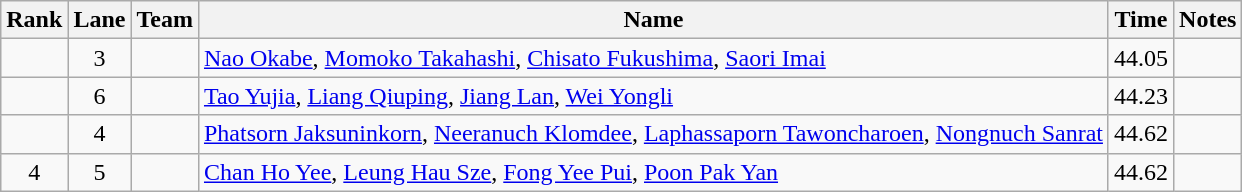<table class="wikitable sortable" style="text-align:center">
<tr>
<th>Rank</th>
<th>Lane</th>
<th>Team</th>
<th>Name</th>
<th>Time</th>
<th>Notes</th>
</tr>
<tr>
<td></td>
<td>3</td>
<td align=left></td>
<td align=left><a href='#'>Nao Okabe</a>, <a href='#'>Momoko Takahashi</a>, <a href='#'>Chisato Fukushima</a>, <a href='#'>Saori Imai</a></td>
<td>44.05</td>
<td></td>
</tr>
<tr>
<td></td>
<td>6</td>
<td align=left></td>
<td align=left><a href='#'>Tao Yujia</a>, <a href='#'>Liang Qiuping</a>, <a href='#'>Jiang Lan</a>, <a href='#'>Wei Yongli</a></td>
<td>44.23</td>
<td></td>
</tr>
<tr>
<td></td>
<td>4</td>
<td align=left></td>
<td align=left><a href='#'>Phatsorn Jaksuninkorn</a>, <a href='#'>Neeranuch Klomdee</a>, <a href='#'>Laphassaporn Tawoncharoen</a>, <a href='#'>Nongnuch Sanrat</a></td>
<td>44.62</td>
<td></td>
</tr>
<tr>
<td>4</td>
<td>5</td>
<td align=left></td>
<td align=left><a href='#'>Chan Ho Yee</a>, <a href='#'>Leung Hau Sze</a>, <a href='#'>Fong Yee Pui</a>, <a href='#'>Poon Pak Yan</a></td>
<td>44.62</td>
<td></td>
</tr>
</table>
